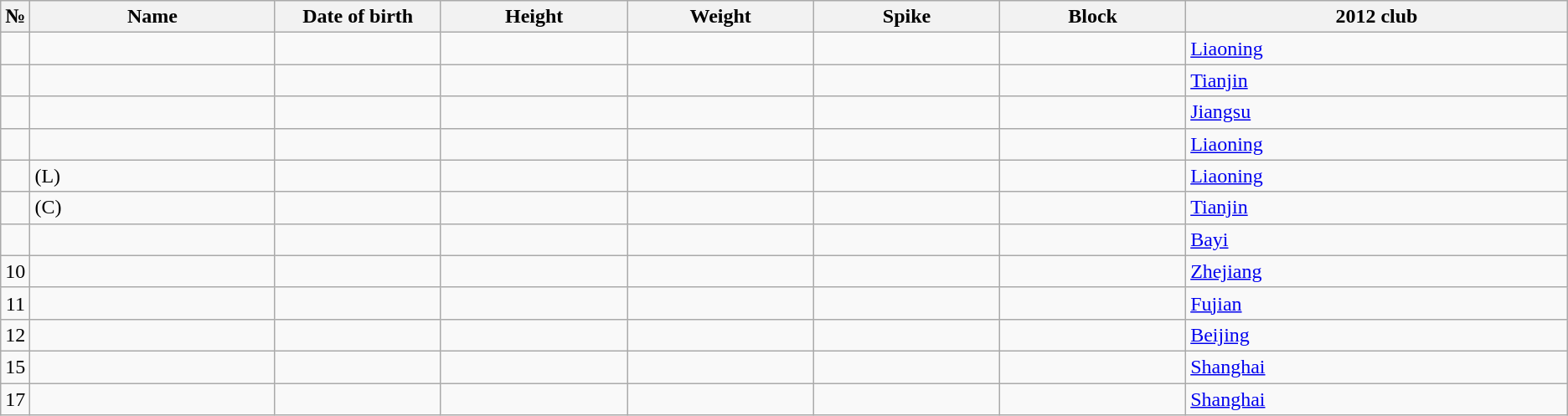<table class="wikitable sortable" style="font-size:100%; text-align:center;">
<tr>
<th>№</th>
<th style="width:12em">Name</th>
<th style="width:8em">Date of birth</th>
<th style="width:9em">Height</th>
<th style="width:9em">Weight</th>
<th style="width:9em">Spike</th>
<th style="width:9em">Block</th>
<th style="width:19em">2012 club</th>
</tr>
<tr>
<td></td>
<td style="text-align:left;"></td>
<td style="text-align:right;"></td>
<td></td>
<td></td>
<td></td>
<td></td>
<td style="text-align:left;"> <a href='#'>Liaoning</a></td>
</tr>
<tr>
<td></td>
<td style="text-align:left;"></td>
<td style="text-align:right;"></td>
<td></td>
<td></td>
<td></td>
<td></td>
<td style="text-align:left;"> <a href='#'>Tianjin</a></td>
</tr>
<tr>
<td></td>
<td style="text-align:left;"></td>
<td style="text-align:right;"></td>
<td></td>
<td></td>
<td></td>
<td></td>
<td style="text-align:left;"> <a href='#'>Jiangsu</a></td>
</tr>
<tr>
<td></td>
<td style="text-align:left;"></td>
<td style="text-align:right;"></td>
<td></td>
<td></td>
<td></td>
<td></td>
<td style="text-align:left;"> <a href='#'>Liaoning</a></td>
</tr>
<tr>
<td></td>
<td style="text-align:left;"> (L)</td>
<td style="text-align:right;"></td>
<td></td>
<td></td>
<td></td>
<td></td>
<td style="text-align:left;"> <a href='#'>Liaoning</a></td>
</tr>
<tr>
<td></td>
<td style="text-align:left;"> (C)</td>
<td style="text-align:right;"></td>
<td></td>
<td></td>
<td></td>
<td></td>
<td style="text-align:left;"> <a href='#'>Tianjin</a></td>
</tr>
<tr>
<td></td>
<td style="text-align:left;"></td>
<td style="text-align:right;"></td>
<td></td>
<td></td>
<td></td>
<td></td>
<td style="text-align:left;"> <a href='#'>Bayi</a></td>
</tr>
<tr>
<td>10</td>
<td style="text-align:left;"></td>
<td style="text-align:right;"></td>
<td></td>
<td></td>
<td></td>
<td></td>
<td style="text-align:left;"> <a href='#'>Zhejiang</a></td>
</tr>
<tr>
<td>11</td>
<td style="text-align:left;"></td>
<td style="text-align:right;"></td>
<td></td>
<td></td>
<td></td>
<td></td>
<td style="text-align:left;"> <a href='#'>Fujian</a></td>
</tr>
<tr>
<td>12</td>
<td style="text-align:left;"></td>
<td style="text-align:right;"></td>
<td></td>
<td></td>
<td></td>
<td></td>
<td style="text-align:left;"> <a href='#'>Beijing</a></td>
</tr>
<tr>
<td>15</td>
<td style="text-align:left;"></td>
<td style="text-align:right;"></td>
<td></td>
<td></td>
<td></td>
<td></td>
<td style="text-align:left;"> <a href='#'>Shanghai</a></td>
</tr>
<tr>
<td>17</td>
<td style="text-align:left;"></td>
<td style="text-align:right;"></td>
<td></td>
<td></td>
<td></td>
<td></td>
<td style="text-align:left;"> <a href='#'>Shanghai</a></td>
</tr>
</table>
